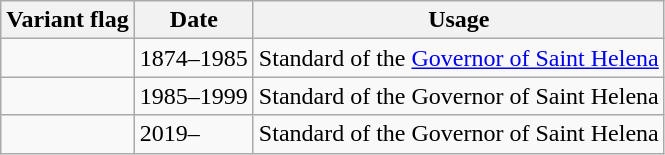<table class="wikitable sortable plainrowheaders">
<tr>
<th scope="col" class="unsortable">Variant flag</th>
<th scope="col" class="unsortable">Date</th>
<th scope="col" class="unsortable">Usage</th>
</tr>
<tr>
<td></td>
<td>1874–1985</td>
<td>Standard of the <a href='#'>Governor of Saint Helena</a></td>
</tr>
<tr>
<td></td>
<td>1985–1999</td>
<td>Standard of the Governor of Saint Helena</td>
</tr>
<tr>
<td></td>
<td>2019–</td>
<td>Standard of the Governor of Saint Helena</td>
</tr>
</table>
